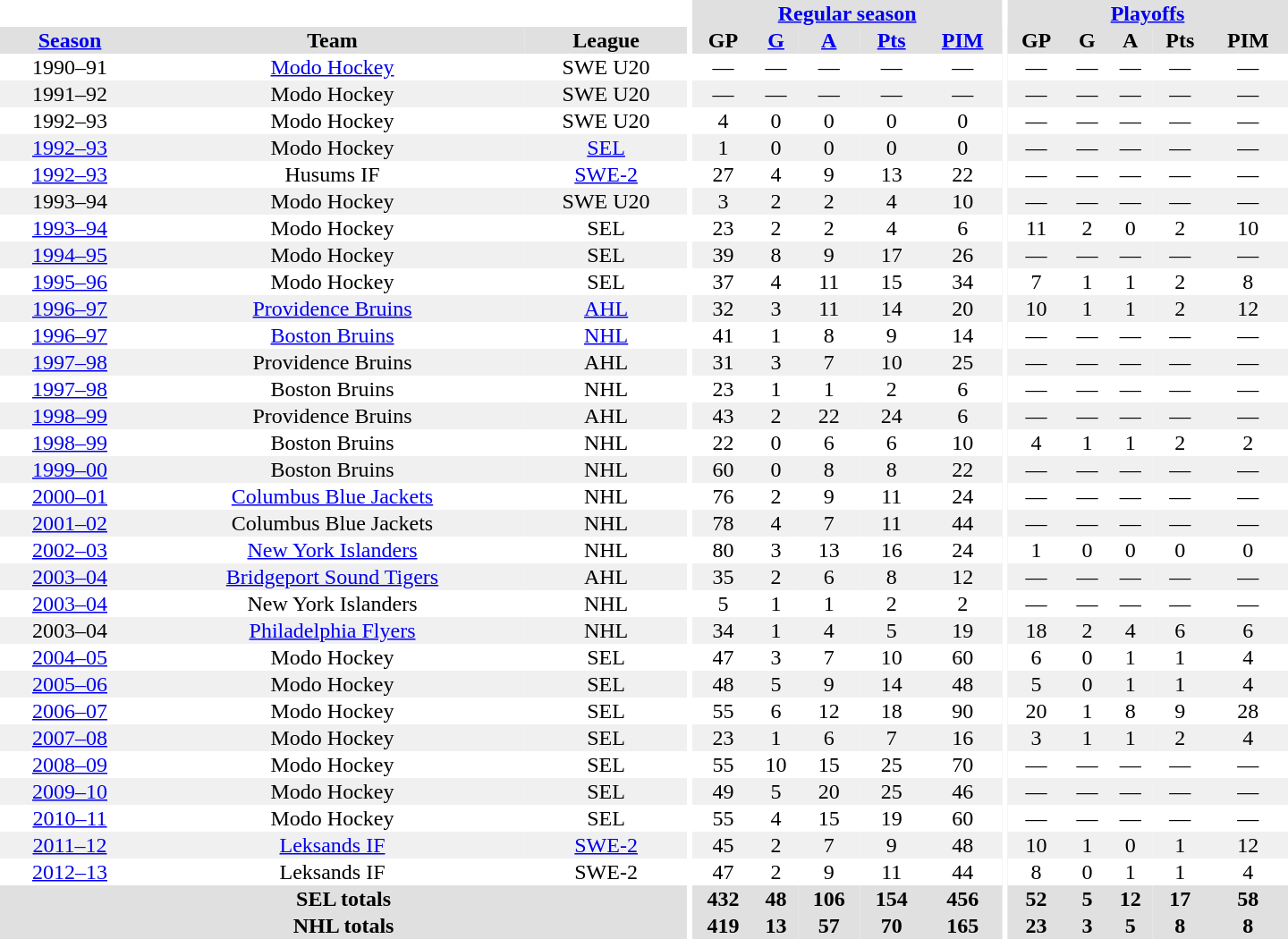<table border="0" cellpadding="1" cellspacing="0" style="text-align:center; width:60em">
<tr bgcolor="#e0e0e0">
<th colspan="3" bgcolor="#ffffff"></th>
<th rowspan="100" bgcolor="#ffffff"></th>
<th colspan="5"><a href='#'>Regular season</a></th>
<th rowspan="100" bgcolor="#ffffff"></th>
<th colspan="5"><a href='#'>Playoffs</a></th>
</tr>
<tr bgcolor="#e0e0e0">
<th><a href='#'>Season</a></th>
<th>Team</th>
<th>League</th>
<th>GP</th>
<th><a href='#'>G</a></th>
<th><a href='#'>A</a></th>
<th><a href='#'>Pts</a></th>
<th><a href='#'>PIM</a></th>
<th>GP</th>
<th>G</th>
<th>A</th>
<th>Pts</th>
<th>PIM</th>
</tr>
<tr>
<td>1990–91</td>
<td><a href='#'>Modo Hockey</a></td>
<td>SWE U20</td>
<td>—</td>
<td>—</td>
<td>—</td>
<td>—</td>
<td>—</td>
<td>—</td>
<td>—</td>
<td>—</td>
<td>—</td>
<td>—</td>
</tr>
<tr bgcolor="#f0f0f0">
<td>1991–92</td>
<td>Modo Hockey</td>
<td>SWE U20</td>
<td>—</td>
<td>—</td>
<td>—</td>
<td>—</td>
<td>—</td>
<td>—</td>
<td>—</td>
<td>—</td>
<td>—</td>
<td>—</td>
</tr>
<tr>
<td>1992–93</td>
<td>Modo Hockey</td>
<td>SWE U20</td>
<td>4</td>
<td>0</td>
<td>0</td>
<td>0</td>
<td>0</td>
<td>—</td>
<td>—</td>
<td>—</td>
<td>—</td>
<td>—</td>
</tr>
<tr bgcolor="#f0f0f0">
<td><a href='#'>1992–93</a></td>
<td>Modo Hockey</td>
<td><a href='#'>SEL</a></td>
<td>1</td>
<td>0</td>
<td>0</td>
<td>0</td>
<td>0</td>
<td>—</td>
<td>—</td>
<td>—</td>
<td>—</td>
<td>—</td>
</tr>
<tr>
<td><a href='#'>1992–93</a></td>
<td>Husums IF</td>
<td><a href='#'>SWE-2</a></td>
<td>27</td>
<td>4</td>
<td>9</td>
<td>13</td>
<td>22</td>
<td>—</td>
<td>—</td>
<td>—</td>
<td>—</td>
<td>—</td>
</tr>
<tr bgcolor="#f0f0f0">
<td>1993–94</td>
<td>Modo Hockey</td>
<td>SWE U20</td>
<td>3</td>
<td>2</td>
<td>2</td>
<td>4</td>
<td>10</td>
<td>—</td>
<td>—</td>
<td>—</td>
<td>—</td>
<td>—</td>
</tr>
<tr>
<td><a href='#'>1993–94</a></td>
<td>Modo Hockey</td>
<td>SEL</td>
<td>23</td>
<td>2</td>
<td>2</td>
<td>4</td>
<td>6</td>
<td>11</td>
<td>2</td>
<td>0</td>
<td>2</td>
<td>10</td>
</tr>
<tr bgcolor="#f0f0f0">
<td><a href='#'>1994–95</a></td>
<td>Modo Hockey</td>
<td>SEL</td>
<td>39</td>
<td>8</td>
<td>9</td>
<td>17</td>
<td>26</td>
<td>—</td>
<td>—</td>
<td>—</td>
<td>—</td>
<td>—</td>
</tr>
<tr>
<td><a href='#'>1995–96</a></td>
<td>Modo Hockey</td>
<td>SEL</td>
<td>37</td>
<td>4</td>
<td>11</td>
<td>15</td>
<td>34</td>
<td>7</td>
<td>1</td>
<td>1</td>
<td>2</td>
<td>8</td>
</tr>
<tr bgcolor="#f0f0f0">
<td><a href='#'>1996–97</a></td>
<td><a href='#'>Providence Bruins</a></td>
<td><a href='#'>AHL</a></td>
<td>32</td>
<td>3</td>
<td>11</td>
<td>14</td>
<td>20</td>
<td>10</td>
<td>1</td>
<td>1</td>
<td>2</td>
<td>12</td>
</tr>
<tr>
<td><a href='#'>1996–97</a></td>
<td><a href='#'>Boston Bruins</a></td>
<td><a href='#'>NHL</a></td>
<td>41</td>
<td>1</td>
<td>8</td>
<td>9</td>
<td>14</td>
<td>—</td>
<td>—</td>
<td>—</td>
<td>—</td>
<td>—</td>
</tr>
<tr bgcolor="#f0f0f0">
<td><a href='#'>1997–98</a></td>
<td>Providence Bruins</td>
<td>AHL</td>
<td>31</td>
<td>3</td>
<td>7</td>
<td>10</td>
<td>25</td>
<td>—</td>
<td>—</td>
<td>—</td>
<td>—</td>
<td>—</td>
</tr>
<tr>
<td><a href='#'>1997–98</a></td>
<td>Boston Bruins</td>
<td>NHL</td>
<td>23</td>
<td>1</td>
<td>1</td>
<td>2</td>
<td>6</td>
<td>—</td>
<td>—</td>
<td>—</td>
<td>—</td>
<td>—</td>
</tr>
<tr bgcolor="#f0f0f0">
<td><a href='#'>1998–99</a></td>
<td>Providence Bruins</td>
<td>AHL</td>
<td>43</td>
<td>2</td>
<td>22</td>
<td>24</td>
<td>6</td>
<td>—</td>
<td>—</td>
<td>—</td>
<td>—</td>
<td>—</td>
</tr>
<tr>
<td><a href='#'>1998–99</a></td>
<td>Boston Bruins</td>
<td>NHL</td>
<td>22</td>
<td>0</td>
<td>6</td>
<td>6</td>
<td>10</td>
<td>4</td>
<td>1</td>
<td>1</td>
<td>2</td>
<td>2</td>
</tr>
<tr bgcolor="#f0f0f0">
<td><a href='#'>1999–00</a></td>
<td>Boston Bruins</td>
<td>NHL</td>
<td>60</td>
<td>0</td>
<td>8</td>
<td>8</td>
<td>22</td>
<td>—</td>
<td>—</td>
<td>—</td>
<td>—</td>
<td>—</td>
</tr>
<tr>
<td><a href='#'>2000–01</a></td>
<td><a href='#'>Columbus Blue Jackets</a></td>
<td>NHL</td>
<td>76</td>
<td>2</td>
<td>9</td>
<td>11</td>
<td>24</td>
<td>—</td>
<td>—</td>
<td>—</td>
<td>—</td>
<td>—</td>
</tr>
<tr bgcolor="#f0f0f0">
<td><a href='#'>2001–02</a></td>
<td>Columbus Blue Jackets</td>
<td>NHL</td>
<td>78</td>
<td>4</td>
<td>7</td>
<td>11</td>
<td>44</td>
<td>—</td>
<td>—</td>
<td>—</td>
<td>—</td>
<td>—</td>
</tr>
<tr>
<td><a href='#'>2002–03</a></td>
<td><a href='#'>New York Islanders</a></td>
<td>NHL</td>
<td>80</td>
<td>3</td>
<td>13</td>
<td>16</td>
<td>24</td>
<td>1</td>
<td>0</td>
<td>0</td>
<td>0</td>
<td>0</td>
</tr>
<tr bgcolor="#f0f0f0">
<td><a href='#'>2003–04</a></td>
<td><a href='#'>Bridgeport Sound Tigers</a></td>
<td>AHL</td>
<td>35</td>
<td>2</td>
<td>6</td>
<td>8</td>
<td>12</td>
<td>—</td>
<td>—</td>
<td>—</td>
<td>—</td>
<td>—</td>
</tr>
<tr>
<td><a href='#'>2003–04</a></td>
<td>New York Islanders</td>
<td>NHL</td>
<td>5</td>
<td>1</td>
<td>1</td>
<td>2</td>
<td>2</td>
<td>—</td>
<td>—</td>
<td>—</td>
<td>—</td>
<td>—</td>
</tr>
<tr bgcolor="#f0f0f0">
<td>2003–04</td>
<td><a href='#'>Philadelphia Flyers</a></td>
<td>NHL</td>
<td>34</td>
<td>1</td>
<td>4</td>
<td>5</td>
<td>19</td>
<td>18</td>
<td>2</td>
<td>4</td>
<td>6</td>
<td>6</td>
</tr>
<tr>
<td><a href='#'>2004–05</a></td>
<td>Modo Hockey</td>
<td>SEL</td>
<td>47</td>
<td>3</td>
<td>7</td>
<td>10</td>
<td>60</td>
<td>6</td>
<td>0</td>
<td>1</td>
<td>1</td>
<td>4</td>
</tr>
<tr bgcolor="#f0f0f0">
<td><a href='#'>2005–06</a></td>
<td>Modo Hockey</td>
<td>SEL</td>
<td>48</td>
<td>5</td>
<td>9</td>
<td>14</td>
<td>48</td>
<td>5</td>
<td>0</td>
<td>1</td>
<td>1</td>
<td>4</td>
</tr>
<tr>
<td><a href='#'>2006–07</a></td>
<td>Modo Hockey</td>
<td>SEL</td>
<td>55</td>
<td>6</td>
<td>12</td>
<td>18</td>
<td>90</td>
<td>20</td>
<td>1</td>
<td>8</td>
<td>9</td>
<td>28</td>
</tr>
<tr bgcolor="#f0f0f0">
<td><a href='#'>2007–08</a></td>
<td>Modo Hockey</td>
<td>SEL</td>
<td>23</td>
<td>1</td>
<td>6</td>
<td>7</td>
<td>16</td>
<td>3</td>
<td>1</td>
<td>1</td>
<td>2</td>
<td>4</td>
</tr>
<tr>
<td><a href='#'>2008–09</a></td>
<td>Modo Hockey</td>
<td>SEL</td>
<td>55</td>
<td>10</td>
<td>15</td>
<td>25</td>
<td>70</td>
<td>—</td>
<td>—</td>
<td>—</td>
<td>—</td>
<td>—</td>
</tr>
<tr bgcolor="#f0f0f0">
<td><a href='#'>2009–10</a></td>
<td>Modo Hockey</td>
<td>SEL</td>
<td>49</td>
<td>5</td>
<td>20</td>
<td>25</td>
<td>46</td>
<td>—</td>
<td>—</td>
<td>—</td>
<td>—</td>
<td>—</td>
</tr>
<tr>
<td><a href='#'>2010–11</a></td>
<td>Modo Hockey</td>
<td>SEL</td>
<td>55</td>
<td>4</td>
<td>15</td>
<td>19</td>
<td>60</td>
<td>—</td>
<td>—</td>
<td>—</td>
<td>—</td>
<td>—</td>
</tr>
<tr bgcolor="#f0f0f0">
<td><a href='#'>2011–12</a></td>
<td><a href='#'>Leksands IF</a></td>
<td><a href='#'>SWE-2</a></td>
<td>45</td>
<td>2</td>
<td>7</td>
<td>9</td>
<td>48</td>
<td>10</td>
<td>1</td>
<td>0</td>
<td>1</td>
<td>12</td>
</tr>
<tr>
<td><a href='#'>2012–13</a></td>
<td>Leksands IF</td>
<td>SWE-2</td>
<td>47</td>
<td>2</td>
<td>9</td>
<td>11</td>
<td>44</td>
<td>8</td>
<td>0</td>
<td>1</td>
<td>1</td>
<td>4</td>
</tr>
<tr bgcolor="#e0e0e0">
<th colspan="3">SEL totals</th>
<th>432</th>
<th>48</th>
<th>106</th>
<th>154</th>
<th>456</th>
<th>52</th>
<th>5</th>
<th>12</th>
<th>17</th>
<th>58</th>
</tr>
<tr bgcolor="#e0e0e0">
<th colspan="3">NHL totals</th>
<th>419</th>
<th>13</th>
<th>57</th>
<th>70</th>
<th>165</th>
<th>23</th>
<th>3</th>
<th>5</th>
<th>8</th>
<th>8</th>
</tr>
</table>
